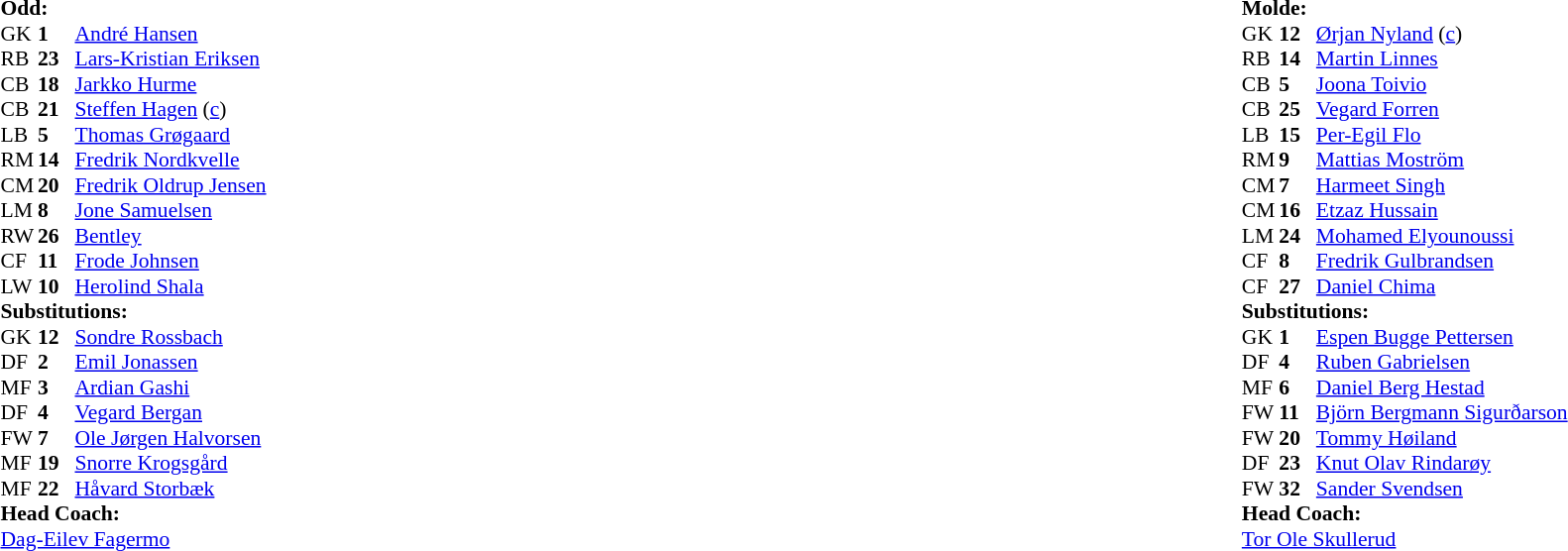<table width=100%>
<tr>
<td valign=top width=50%><br><table style=font-size:90% cellspacing=0 cellpadding=0>
<tr>
<td colspan="4"><strong>Odd:</strong></td>
</tr>
<tr>
<th width=25></th>
<th width=25></th>
</tr>
<tr>
<td>GK</td>
<td><strong>1</strong></td>
<td> <a href='#'>André Hansen</a></td>
</tr>
<tr>
<td>RB</td>
<td><strong>23</strong></td>
<td> <a href='#'>Lars-Kristian Eriksen</a></td>
</tr>
<tr>
<td>CB</td>
<td><strong>18</strong></td>
<td> <a href='#'>Jarkko Hurme</a></td>
<td></td>
<td></td>
</tr>
<tr>
<td>CB</td>
<td><strong>21</strong></td>
<td> <a href='#'>Steffen Hagen</a> (<a href='#'>c</a>)</td>
</tr>
<tr>
<td>LB</td>
<td><strong>5</strong></td>
<td> <a href='#'>Thomas Grøgaard</a></td>
</tr>
<tr>
<td>RM</td>
<td><strong>14</strong></td>
<td> <a href='#'>Fredrik Nordkvelle</a></td>
<td></td>
<td></td>
</tr>
<tr>
<td>CM</td>
<td><strong>20</strong></td>
<td> <a href='#'>Fredrik Oldrup Jensen</a></td>
<td></td>
<td></td>
</tr>
<tr>
<td>LM</td>
<td><strong>8</strong></td>
<td> <a href='#'>Jone Samuelsen</a></td>
<td> </td>
<td></td>
</tr>
<tr>
<td>RW</td>
<td><strong>26</strong></td>
<td> <a href='#'>Bentley</a></td>
</tr>
<tr>
<td>CF</td>
<td><strong>11</strong></td>
<td> <a href='#'>Frode Johnsen</a></td>
</tr>
<tr>
<td>LW</td>
<td><strong>10</strong></td>
<td> <a href='#'>Herolind Shala</a></td>
<td></td>
<td></td>
</tr>
<tr>
<td colspan=3><strong>Substitutions:</strong></td>
</tr>
<tr>
<td>GK</td>
<td><strong>12</strong></td>
<td> <a href='#'>Sondre Rossbach</a></td>
</tr>
<tr>
<td>DF</td>
<td><strong>2</strong></td>
<td> <a href='#'>Emil Jonassen</a></td>
</tr>
<tr>
<td>MF</td>
<td><strong>3</strong></td>
<td> <a href='#'>Ardian Gashi</a></td>
<td></td>
<td></td>
</tr>
<tr>
<td>DF</td>
<td><strong>4</strong></td>
<td> <a href='#'>Vegard Bergan</a></td>
</tr>
<tr>
<td>FW</td>
<td><strong>7</strong></td>
<td> <a href='#'>Ole Jørgen Halvorsen</a></td>
<td></td>
<td></td>
</tr>
<tr>
<td>MF</td>
<td><strong>19</strong></td>
<td> <a href='#'>Snorre Krogsgård</a></td>
</tr>
<tr>
<td>MF</td>
<td><strong>22</strong></td>
<td> <a href='#'>Håvard Storbæk</a></td>
<td></td>
<td></td>
</tr>
<tr>
<td colspan=3><strong>Head Coach:</strong></td>
</tr>
<tr>
<td colspan=4> <a href='#'>Dag-Eilev Fagermo</a></td>
</tr>
</table>
</td>
<td valign="top" width="50%"><br><table style="font-size: 90%" cellspacing="0" cellpadding="0" align=center>
<tr>
<td colspan="4"><strong>Molde:</strong></td>
</tr>
<tr>
<th width=25></th>
<th width=25></th>
</tr>
<tr>
<td>GK</td>
<td><strong>12</strong></td>
<td> <a href='#'>Ørjan Nyland</a> (<a href='#'>c</a>)</td>
</tr>
<tr>
<td>RB</td>
<td><strong>14</strong></td>
<td> <a href='#'>Martin Linnes</a></td>
</tr>
<tr>
<td>CB</td>
<td><strong>5</strong></td>
<td> <a href='#'>Joona Toivio</a></td>
</tr>
<tr>
<td>CB</td>
<td><strong>25</strong></td>
<td> <a href='#'>Vegard Forren</a></td>
</tr>
<tr>
<td>LB</td>
<td><strong>15</strong></td>
<td> <a href='#'>Per-Egil Flo</a></td>
</tr>
<tr>
<td>RM</td>
<td><strong>9</strong></td>
<td> <a href='#'>Mattias Moström</a></td>
<td></td>
<td></td>
</tr>
<tr>
<td>CM</td>
<td><strong>7</strong></td>
<td> <a href='#'>Harmeet Singh</a></td>
</tr>
<tr>
<td>CM</td>
<td><strong>16</strong></td>
<td> <a href='#'>Etzaz Hussain</a></td>
</tr>
<tr>
<td>LM</td>
<td><strong>24</strong></td>
<td> <a href='#'>Mohamed Elyounoussi</a></td>
<td></td>
<td></td>
</tr>
<tr>
<td>CF</td>
<td><strong>8</strong></td>
<td> <a href='#'>Fredrik Gulbrandsen</a></td>
<td> </td>
<td></td>
</tr>
<tr>
<td>CF</td>
<td><strong>27</strong></td>
<td> <a href='#'>Daniel Chima</a></td>
<td></td>
<td></td>
</tr>
<tr>
<td colspan=3><strong>Substitutions:</strong></td>
</tr>
<tr>
<td>GK</td>
<td><strong>1</strong></td>
<td> <a href='#'>Espen Bugge Pettersen</a></td>
</tr>
<tr>
<td>DF</td>
<td><strong>4</strong></td>
<td> <a href='#'>Ruben Gabrielsen</a></td>
</tr>
<tr>
<td>MF</td>
<td><strong>6</strong></td>
<td> <a href='#'>Daniel Berg Hestad</a></td>
<td></td>
<td></td>
</tr>
<tr>
<td>FW</td>
<td><strong>11</strong></td>
<td> <a href='#'>Björn Bergmann Sigurðarson</a></td>
<td></td>
<td></td>
</tr>
<tr>
<td>FW</td>
<td><strong>20</strong></td>
<td> <a href='#'>Tommy Høiland</a></td>
<td></td>
<td></td>
</tr>
<tr>
<td>DF</td>
<td><strong>23</strong></td>
<td> <a href='#'>Knut Olav Rindarøy</a></td>
</tr>
<tr>
<td>FW</td>
<td><strong>32</strong></td>
<td> <a href='#'>Sander Svendsen</a></td>
</tr>
<tr>
<td colspan=3><strong>Head Coach:</strong></td>
</tr>
<tr>
<td colspan=4> <a href='#'>Tor Ole Skullerud</a></td>
</tr>
</table>
</td>
</tr>
</table>
